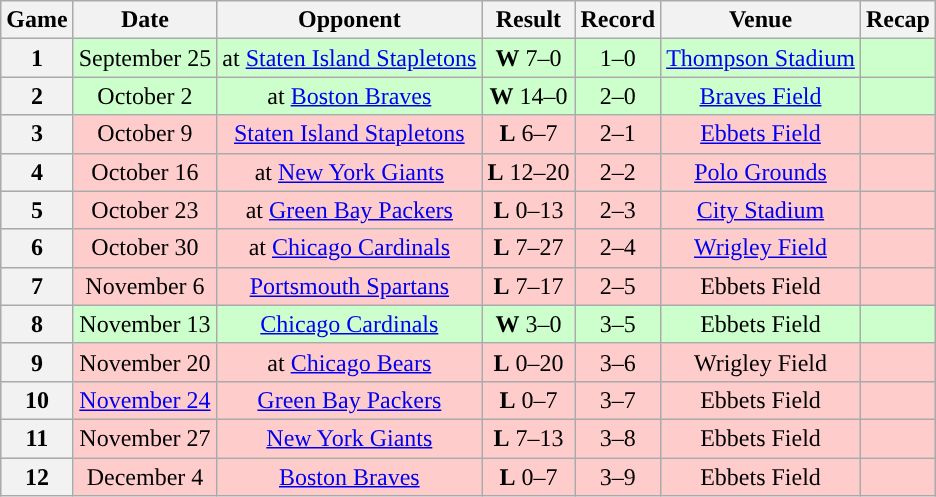<table class="wikitable" style="text-align:center">
<tr>
<th>Game</th>
<th>Date</th>
<th>Opponent</th>
<th>Result</th>
<th>Record</th>
<th>Venue</th>
<th>Recap</th>
</tr>
<tr style="background:#cfc">
<th>1</th>
<td>September 25</td>
<td>at <a href='#'>Staten Island Stapletons</a></td>
<td><strong>W</strong> 7–0</td>
<td>1–0</td>
<td><a href='#'>Thompson Stadium</a></td>
<td></td>
</tr>
<tr style="background:#cfc">
<th>2</th>
<td>October 2</td>
<td>at <a href='#'>Boston Braves</a></td>
<td><strong>W</strong> 14–0</td>
<td>2–0</td>
<td><a href='#'>Braves Field</a></td>
<td></td>
</tr>
<tr style="background:#fcc">
<th>3</th>
<td>October 9</td>
<td><a href='#'>Staten Island Stapletons</a></td>
<td><strong>L</strong> 6–7</td>
<td>2–1</td>
<td><a href='#'>Ebbets Field</a></td>
<td></td>
</tr>
<tr style="background:#fcc">
<th>4</th>
<td>October 16</td>
<td>at <a href='#'>New York Giants</a></td>
<td><strong>L</strong> 12–20</td>
<td>2–2</td>
<td><a href='#'>Polo Grounds</a></td>
<td></td>
</tr>
<tr style="background:#fcc">
<th>5</th>
<td>October 23</td>
<td>at <a href='#'>Green Bay Packers</a></td>
<td><strong>L</strong> 0–13</td>
<td>2–3</td>
<td><a href='#'>City Stadium</a></td>
<td></td>
</tr>
<tr style="background:#fcc">
<th>6</th>
<td>October 30</td>
<td>at <a href='#'>Chicago Cardinals</a></td>
<td><strong>L</strong> 7–27</td>
<td>2–4</td>
<td><a href='#'>Wrigley Field</a></td>
<td></td>
</tr>
<tr style="background:#fcc">
<th>7</th>
<td>November 6</td>
<td><a href='#'>Portsmouth Spartans</a></td>
<td><strong>L</strong> 7–17</td>
<td>2–5</td>
<td>Ebbets Field</td>
<td></td>
</tr>
<tr style="background:#cfc">
<th>8</th>
<td>November 13</td>
<td><a href='#'>Chicago Cardinals</a></td>
<td><strong>W</strong> 3–0</td>
<td>3–5</td>
<td>Ebbets Field</td>
<td></td>
</tr>
<tr style="background:#fcc">
<th>9</th>
<td>November 20</td>
<td>at <a href='#'>Chicago Bears</a></td>
<td><strong>L</strong> 0–20</td>
<td>3–6</td>
<td>Wrigley Field</td>
<td></td>
</tr>
<tr style="background:#fcc">
<th>10</th>
<td><a href='#'>November 24</a></td>
<td><a href='#'>Green Bay Packers</a></td>
<td><strong>L</strong> 0–7</td>
<td>3–7</td>
<td>Ebbets Field</td>
<td></td>
</tr>
<tr style="background:#fcc">
<th>11</th>
<td>November 27</td>
<td><a href='#'>New York Giants</a></td>
<td><strong>L</strong> 7–13</td>
<td>3–8</td>
<td>Ebbets Field</td>
<td></td>
</tr>
<tr style="background:#fcc">
<th>12</th>
<td>December 4</td>
<td><a href='#'>Boston Braves</a></td>
<td><strong>L</strong> 0–7</td>
<td>3–9</td>
<td>Ebbets Field</td>
<td></td>
</tr>
</table>
